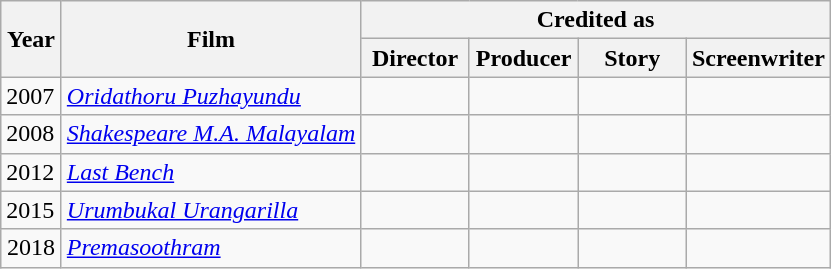<table class="wikitable">
<tr>
<th rowspan="2" style="width:33px;">Year</th>
<th rowspan="2">Film</th>
<th colspan="4">Credited as</th>
</tr>
<tr>
<th width=65>Director</th>
<th width=65>Producer</th>
<th width=65>Story</th>
<th width=65>Screenwriter</th>
</tr>
<tr align="centre">
<td align="centre">2007</td>
<td style="text-align:left;"><em><a href='#'>Oridathoru Puzhayundu</a></em></td>
<td></td>
<td></td>
<td></td>
<td></td>
</tr>
<tr align="centre">
<td align="centre">2008</td>
<td style="text-align:left;"><em><a href='#'>Shakespeare M.A. Malayalam</a></em></td>
<td></td>
<td></td>
<td></td>
<td></td>
</tr>
<tr align="centre">
<td align="centre">2012</td>
<td style="text-align:left;"><em><a href='#'>Last Bench</a></em></td>
<td></td>
<td></td>
<td></td>
<td></td>
</tr>
<tr align="centre">
<td align="centre">2015</td>
<td style="text-align:left;"><em><a href='#'>Urumbukal Urangarilla</a></em></td>
<td></td>
<td></td>
<td></td>
<td></td>
</tr>
<tr style="text-align:center;">
<td rowspan="2">2018</td>
<td style="text-align:left;"><em><a href='#'>Premasoothram</a></em></td>
<td></td>
<td></td>
<td></td>
<td></td>
</tr>
</table>
